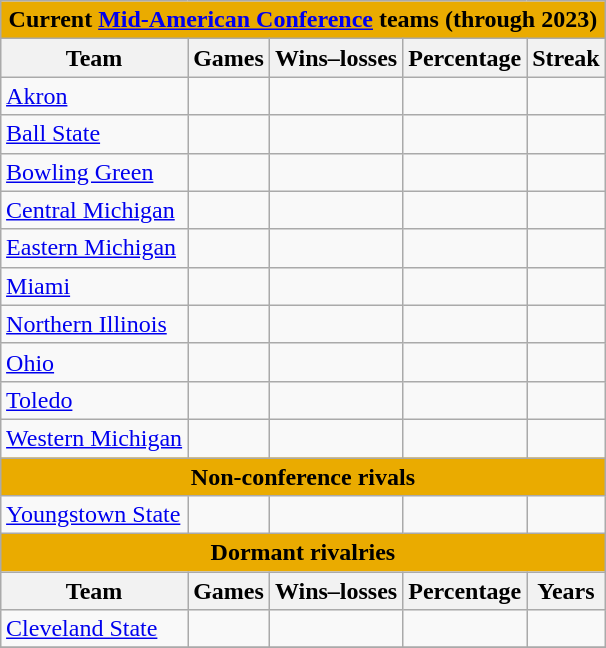<table class="wikitable" style="float: right;">
<tr>
<th colspan=5 style="background:#eaab00;">Current <a href='#'>Mid-American Conference</a> teams (through 2023)</th>
</tr>
<tr>
<th>Team</th>
<th>Games</th>
<th>Wins–losses</th>
<th>Percentage</th>
<th>Streak</th>
</tr>
<tr>
<td><a href='#'>Akron</a></td>
<td></td>
<td></td>
<td></td>
<td></td>
</tr>
<tr>
<td><a href='#'>Ball State</a></td>
<td></td>
<td></td>
<td></td>
<td></td>
</tr>
<tr>
<td><a href='#'>Bowling Green</a></td>
<td></td>
<td></td>
<td></td>
<td></td>
</tr>
<tr>
<td><a href='#'>Central Michigan</a></td>
<td></td>
<td></td>
<td></td>
<td></td>
</tr>
<tr>
<td><a href='#'>Eastern Michigan</a></td>
<td></td>
<td></td>
<td></td>
<td></td>
</tr>
<tr>
<td><a href='#'>Miami</a></td>
<td></td>
<td></td>
<td></td>
<td></td>
</tr>
<tr>
<td><a href='#'>Northern Illinois</a></td>
<td></td>
<td></td>
<td></td>
<td></td>
</tr>
<tr>
<td><a href='#'>Ohio</a></td>
<td></td>
<td></td>
<td></td>
<td></td>
</tr>
<tr>
<td><a href='#'>Toledo</a></td>
<td></td>
<td></td>
<td></td>
<td></td>
</tr>
<tr>
<td><a href='#'>Western Michigan</a></td>
<td></td>
<td></td>
<td></td>
<td></td>
</tr>
<tr>
<th colspan=5 style="background:#eaab00;">Non-conference rivals</th>
</tr>
<tr>
<td><a href='#'>Youngstown State</a></td>
<td></td>
<td></td>
<td></td>
<td></td>
</tr>
<tr>
<th colspan=5 style="background:#eaab00;">Dormant rivalries</th>
</tr>
<tr>
<th>Team</th>
<th>Games</th>
<th>Wins–losses</th>
<th>Percentage</th>
<th>Years</th>
</tr>
<tr>
<td><a href='#'>Cleveland State</a></td>
<td></td>
<td></td>
<td></td>
<td></td>
</tr>
<tr>
</tr>
</table>
